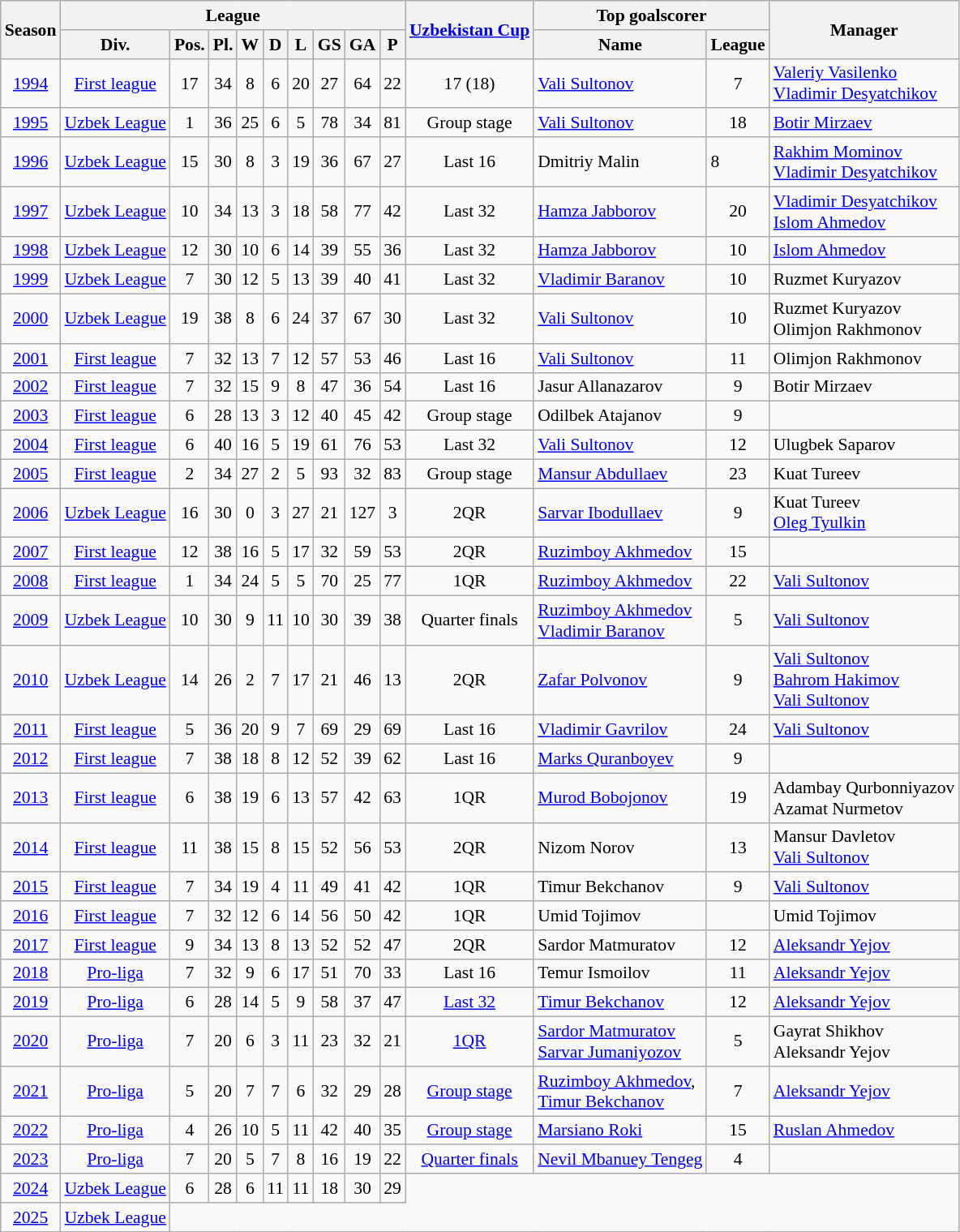<table class="wikitable mw-collapsible mw-collapsed" align="center" cellspacing="0" cellpadding="3" style="border:1px solid #AAAAAA;font-size:90%">
<tr>
<th rowspan="2">Season</th>
<th colspan="9">League</th>
<th rowspan="2"><a href='#'>Uzbekistan Cup</a></th>
<th colspan="2">Top goalscorer</th>
<th rowspan="2">Manager</th>
</tr>
<tr>
<th>Div.</th>
<th>Pos.</th>
<th>Pl.</th>
<th>W</th>
<th>D</th>
<th>L</th>
<th>GS</th>
<th>GA</th>
<th>P</th>
<th>Name</th>
<th>League</th>
</tr>
<tr>
<td align="center"><a href='#'>1994</a></td>
<td align="center"><a href='#'>First league</a></td>
<td align="center">17</td>
<td align="center">34</td>
<td align="center">8</td>
<td align="center">6</td>
<td align="center">20</td>
<td align="center">27</td>
<td align="center">64</td>
<td align="center">22</td>
<td align="center">17 (18)</td>
<td align="left"> <a href='#'>Vali Sultonov</a></td>
<td align="center">7</td>
<td> <a href='#'>Valeriy Vasilenko</a> <br> <a href='#'>Vladimir Desyatchikov</a></td>
</tr>
<tr align="center">
<td align="center"><a href='#'>1995</a></td>
<td align="center"><a href='#'>Uzbek League</a></td>
<td align="center">1</td>
<td align="center">36</td>
<td align="center">25</td>
<td align="center">6</td>
<td align="center">5</td>
<td align="center">78</td>
<td align="center">34</td>
<td align="center">81</td>
<td align="center">Group stage</td>
<td align="left"> <a href='#'>Vali Sultonov</a></td>
<td align="center">18</td>
<td align="left"> <a href='#'>Botir Mirzaev</a></td>
</tr>
<tr align="center">
<td align="center"><a href='#'>1996</a></td>
<td align="center"><a href='#'>Uzbek League</a></td>
<td align="center">15</td>
<td align="center">30</td>
<td align="center">8</td>
<td align="center">3</td>
<td align="center">19</td>
<td align="center">36</td>
<td align="center">67</td>
<td align="center">27</td>
<td align="center">Last 16</td>
<td align="left"> Dmitriy Malin</td>
<td align="left">8</td>
<td align="left"> <a href='#'>Rakhim Mominov</a> <br> <a href='#'>Vladimir Desyatchikov</a></td>
</tr>
<tr align="center">
<td align="center"><a href='#'>1997</a></td>
<td align="center"><a href='#'>Uzbek League</a></td>
<td align="center">10</td>
<td align="center">34</td>
<td align="center">13</td>
<td align="center">3</td>
<td align="center">18</td>
<td align="center">58</td>
<td align="center">77</td>
<td align="center">42</td>
<td align="center">Last 32</td>
<td align="left"> <a href='#'>Hamza Jabborov</a></td>
<td align="center">20</td>
<td align="left"> <a href='#'>Vladimir Desyatchikov</a> <br> <a href='#'>Islom Ahmedov</a></td>
</tr>
<tr align="center">
<td align="center"><a href='#'>1998</a></td>
<td align="center"><a href='#'>Uzbek League</a></td>
<td align="center">12</td>
<td align="center">30</td>
<td align="center">10</td>
<td align="center">6</td>
<td align="center">14</td>
<td align="center">39</td>
<td align="center">55</td>
<td align="center">36</td>
<td align="center">Last 32</td>
<td align="left"> <a href='#'>Hamza Jabborov</a></td>
<td align="center">10</td>
<td align="left"> <a href='#'>Islom Ahmedov</a></td>
</tr>
<tr align="center">
<td align="center"><a href='#'>1999</a></td>
<td align="center"><a href='#'>Uzbek League</a></td>
<td align="center">7</td>
<td align="center">30</td>
<td align="center">12</td>
<td align="center">5</td>
<td align="center">13</td>
<td align="center">39</td>
<td align="center">40</td>
<td align="center">41</td>
<td align="center">Last 32</td>
<td align="left"> <a href='#'>Vladimir Baranov</a></td>
<td align="center">10</td>
<td align="left"> Ruzmet Kuryazov</td>
</tr>
<tr align="center">
<td align="center"><a href='#'>2000</a></td>
<td align="center"><a href='#'>Uzbek League</a></td>
<td align="center">19</td>
<td align="center">38</td>
<td align="center">8</td>
<td align="center">6</td>
<td align="center">24</td>
<td align="center">37</td>
<td align="center">67</td>
<td align="center">30</td>
<td align="center">Last 32</td>
<td align="left"> <a href='#'>Vali Sultonov</a></td>
<td align="center">10</td>
<td align="left"> Ruzmet Kuryazov<br> Olimjon Rakhmonov</td>
</tr>
<tr align="center">
<td align="center"><a href='#'>2001</a></td>
<td align="center"><a href='#'>First league</a></td>
<td align="center">7</td>
<td align="center">32</td>
<td align="center">13</td>
<td align="center">7</td>
<td align="center">12</td>
<td align="center">57</td>
<td align="center">53</td>
<td align="center">46</td>
<td align="center">Last 16</td>
<td align="left"> <a href='#'>Vali Sultonov</a></td>
<td align="center">11</td>
<td align="left"> Olimjon Rakhmonov</td>
</tr>
<tr align="center">
<td align="center"><a href='#'>2002</a></td>
<td align="center"><a href='#'>First league</a></td>
<td align="center">7</td>
<td align="center">32</td>
<td align="center">15</td>
<td align="center">9</td>
<td align="center">8</td>
<td align="center">47</td>
<td align="center">36</td>
<td align="center">54</td>
<td align="center">Last 16</td>
<td align="left"> Jasur Allanazarov</td>
<td align="center">9</td>
<td align="left"> Botir Mirzaev</td>
</tr>
<tr align="center">
<td align="center"><a href='#'>2003</a></td>
<td align="center"><a href='#'>First league</a></td>
<td align="center">6</td>
<td align="center">28</td>
<td align="center">13</td>
<td align="center">3</td>
<td align="center">12</td>
<td align="center">40</td>
<td align="center">45</td>
<td align="center">42</td>
<td align="center">Group stage</td>
<td align="left"> Odilbek Atajanov</td>
<td align="center">9</td>
<td align="left"></td>
</tr>
<tr align="center">
<td align="center"><a href='#'>2004</a></td>
<td align="center"><a href='#'>First league</a></td>
<td align="center">6</td>
<td align="center">40</td>
<td align="center">16</td>
<td align="center">5</td>
<td align="center">19</td>
<td align="center">61</td>
<td align="center">76</td>
<td align="center">53</td>
<td align="center">Last 32</td>
<td align="left"> <a href='#'>Vali Sultonov</a></td>
<td align="center">12</td>
<td align="left"> Ulugbek Saparov</td>
</tr>
<tr align="center">
<td align="center"><a href='#'>2005</a></td>
<td align="center"><a href='#'>First league</a></td>
<td align="center">2</td>
<td align="center">34</td>
<td align="center">27</td>
<td align="center">2</td>
<td align="center">5</td>
<td align="center">93</td>
<td align="center">32</td>
<td align="center">83</td>
<td align="center">Group stage</td>
<td align="left"> <a href='#'>Mansur Abdullaev</a></td>
<td align="center">23</td>
<td align="left"> Kuat Tureev</td>
</tr>
<tr align="center">
<td align="center"><a href='#'>2006</a></td>
<td align="center"><a href='#'>Uzbek League</a></td>
<td align="center">16</td>
<td align="center">30</td>
<td align="center">0</td>
<td align="center">3</td>
<td align="center">27</td>
<td align="center">21</td>
<td align="center">127</td>
<td align="center">3</td>
<td align="center">2QR</td>
<td align="left"> <a href='#'>Sarvar Ibodullaev</a></td>
<td align="center">9</td>
<td align="left"> Kuat Tureev <br> <a href='#'>Oleg Tyulkin</a></td>
</tr>
<tr align="center">
<td align="center"><a href='#'>2007</a></td>
<td align="center"><a href='#'>First league</a></td>
<td align="center">12</td>
<td align="center">38</td>
<td align="center">16</td>
<td align="center">5</td>
<td align="center">17</td>
<td align="center">32</td>
<td align="center">59</td>
<td align="center">53</td>
<td align="center">2QR</td>
<td align="left"> <a href='#'>Ruzimboy Akhmedov</a></td>
<td align="center">15</td>
<td align="left"></td>
</tr>
<tr align="center">
<td align="center"><a href='#'>2008</a></td>
<td align="center"><a href='#'>First league</a></td>
<td align="center">1</td>
<td align="center">34</td>
<td align="center">24</td>
<td align="center">5</td>
<td align="center">5</td>
<td align="center">70</td>
<td align="center">25</td>
<td align="center">77</td>
<td align="center">1QR</td>
<td align="left"> <a href='#'>Ruzimboy Akhmedov</a></td>
<td align="center">22</td>
<td align="left"> <a href='#'>Vali Sultonov</a></td>
</tr>
<tr align="center">
<td align="center"><a href='#'>2009</a></td>
<td align="center"><a href='#'>Uzbek League</a></td>
<td align="center">10</td>
<td align="center">30</td>
<td align="center">9</td>
<td align="center">11</td>
<td align="center">10</td>
<td align="center">30</td>
<td align="center">39</td>
<td align="center">38</td>
<td align="center">Quarter finals</td>
<td align="left"> <a href='#'>Ruzimboy Akhmedov</a><br> <a href='#'>Vladimir Baranov</a></td>
<td align="center">5</td>
<td align="left"> <a href='#'>Vali Sultonov</a></td>
</tr>
<tr>
<td align="center"><a href='#'>2010</a></td>
<td align="center"><a href='#'>Uzbek League</a></td>
<td align="center">14</td>
<td align="center">26</td>
<td align="center">2</td>
<td align="center">7</td>
<td align="center">17</td>
<td align="center">21</td>
<td align="center">46</td>
<td align="center">13</td>
<td align="center">2QR</td>
<td align="left"> <a href='#'>Zafar Polvonov</a></td>
<td align="center">9</td>
<td align="left"> <a href='#'>Vali Sultonov</a> <br> <a href='#'>Bahrom Hakimov</a> <br> <a href='#'>Vali Sultonov</a></td>
</tr>
<tr align="center">
<td align="center"><a href='#'>2011</a></td>
<td align="center"><a href='#'>First league</a></td>
<td align="center">5</td>
<td align="center">36</td>
<td align="center">20</td>
<td align="center">9</td>
<td align="center">7</td>
<td align="center">69</td>
<td align="center">29</td>
<td align="center">69</td>
<td align="center">Last 16</td>
<td align="left"> <a href='#'>Vladimir Gavrilov</a></td>
<td align="center">24</td>
<td align="left"> <a href='#'>Vali Sultonov</a></td>
</tr>
<tr align="center">
<td align="center"><a href='#'>2012</a></td>
<td align="center"><a href='#'>First league</a></td>
<td align="center">7</td>
<td align="center">38</td>
<td align="center">18</td>
<td align="center">8</td>
<td align="center">12</td>
<td align="center">52</td>
<td align="center">39</td>
<td align="center">62</td>
<td align="center">Last 16</td>
<td align="left"> <a href='#'>Marks Quranboyev</a></td>
<td align="center">9</td>
<td align="left"></td>
</tr>
<tr align="center">
<td align="center"><a href='#'>2013</a></td>
<td align="center"><a href='#'>First league</a></td>
<td align="center">6</td>
<td align="center">38</td>
<td align="center">19</td>
<td align="center">6</td>
<td align="center">13</td>
<td align="center">57</td>
<td align="center">42</td>
<td align="center">63</td>
<td align="center">1QR</td>
<td align="left"> <a href='#'>Murod Bobojonov</a></td>
<td align="center">19</td>
<td align="left"> Adambay Qurbonniyazov <br> Azamat Nurmetov</td>
</tr>
<tr align="center">
<td align="center"><a href='#'>2014</a></td>
<td align="center"><a href='#'>First league</a></td>
<td align="center">11</td>
<td align="center">38</td>
<td align="center">15</td>
<td align="center">8</td>
<td align="center">15</td>
<td align="center">52</td>
<td align="center">56</td>
<td align="center">53</td>
<td align="center">2QR</td>
<td align="left"> Nizom Norov</td>
<td align="center">13</td>
<td align="left"> Mansur Davletov<br> <a href='#'>Vali Sultonov</a></td>
</tr>
<tr align="center">
<td align="center"><a href='#'>2015</a></td>
<td align="center"><a href='#'>First league</a></td>
<td align="center">7</td>
<td align="center">34</td>
<td align="center">19</td>
<td align="center">4</td>
<td align="center">11</td>
<td align="center">49</td>
<td align="center">41</td>
<td align="center">42</td>
<td align="center">1QR</td>
<td align="left"> Timur Bekchanov</td>
<td align="center">9</td>
<td align="left"> <a href='#'>Vali Sultonov</a></td>
</tr>
<tr align="center">
<td align="center"><a href='#'>2016</a></td>
<td align="center"><a href='#'>First league</a></td>
<td align="center">7</td>
<td align="center">32</td>
<td align="center">12</td>
<td align="center">6</td>
<td align="center">14</td>
<td align="center">56</td>
<td align="center">50</td>
<td align="center">42</td>
<td align="center">1QR</td>
<td align="left"> Umid Tojimov</td>
<td align="center"></td>
<td align="left"> Umid Tojimov</td>
</tr>
<tr align="center">
<td align="center"><a href='#'>2017</a></td>
<td align="center"><a href='#'>First league</a></td>
<td align="center">9</td>
<td align="center">34</td>
<td align="center">13</td>
<td align="center">8</td>
<td align="center">13</td>
<td align="center">52</td>
<td align="center">52</td>
<td align="center">47</td>
<td align="center">2QR</td>
<td align="left"> Sardor Matmuratov</td>
<td align="center">12</td>
<td align="left"> <a href='#'>Aleksandr Yejov</a></td>
</tr>
<tr align="center">
<td align="center"><a href='#'>2018</a></td>
<td align="center"><a href='#'>Pro-liga</a></td>
<td align="center">7</td>
<td align="center">32</td>
<td align="center">9</td>
<td align="center">6</td>
<td align="center">17</td>
<td align="center">51</td>
<td align="center">70</td>
<td align="center">33</td>
<td align="center">Last 16</td>
<td align="left"> Temur Ismoilov</td>
<td align="center">11</td>
<td align="left"> <a href='#'>Aleksandr Yejov</a></td>
</tr>
<tr align="center">
<td align="center"><a href='#'>2019</a></td>
<td align="center"><a href='#'>Pro-liga</a></td>
<td align="center">6</td>
<td align="center">28</td>
<td align="center">14</td>
<td align="center">5</td>
<td align="center">9</td>
<td align="center">58</td>
<td align="center">37</td>
<td align="center">47</td>
<td align="center"><a href='#'>Last 32</a></td>
<td align="left"> <a href='#'>Timur Bekchanov</a></td>
<td align="center">12</td>
<td align="left"> <a href='#'>Aleksandr Yejov</a></td>
</tr>
<tr align="center">
<td align="center"><a href='#'>2020</a></td>
<td align="center"><a href='#'>Pro-liga</a></td>
<td align="center">7</td>
<td align="center">20</td>
<td align="center">6</td>
<td align="center">3</td>
<td align="center">11</td>
<td align="center">23</td>
<td align="center">32</td>
<td align="center">21</td>
<td align="center"><a href='#'>1QR</a></td>
<td align="left"> <a href='#'>Sardor Matmuratov</a><br> <a href='#'>Sarvar Jumaniyozov</a></td>
<td align="center">5</td>
<td align="left"> Gayrat Shikhov<br> Aleksandr Yejov</td>
</tr>
<tr align="center">
<td><a href='#'>2021</a></td>
<td align="center"><a href='#'>Pro-liga</a></td>
<td align="center">5</td>
<td align="center">20</td>
<td align="center">7</td>
<td align="center">7</td>
<td align="center">6</td>
<td align="center">32</td>
<td align="center">29</td>
<td align="center">28</td>
<td align="center"><a href='#'>Group stage</a></td>
<td align="left"> <a href='#'>Ruzimboy Akhmedov</a>,<br> <a href='#'>Timur Bekchanov</a></td>
<td align="center">7</td>
<td align="left"> <a href='#'>Aleksandr Yejov</a></td>
</tr>
<tr align="center">
<td align="center"><a href='#'>2022</a></td>
<td align="center"><a href='#'>Pro-liga</a></td>
<td align="center">4</td>
<td align="center">26</td>
<td align="center">10</td>
<td align="center">5</td>
<td align="center">11</td>
<td align="center">42</td>
<td align="center">40</td>
<td align="center">35</td>
<td align="center"><a href='#'>Group stage</a></td>
<td align="left"> <a href='#'>Marsiano Roki</a></td>
<td align="center">15</td>
<td align="left"> <a href='#'>Ruslan Ahmedov</a></td>
</tr>
<tr>
<td align="center"><a href='#'>2023</a></td>
<td align="center"><a href='#'>Pro-liga</a></td>
<td align="center">7</td>
<td align="center">20</td>
<td align="center">5</td>
<td align="center">7</td>
<td align="center">8</td>
<td align="center">16</td>
<td align="center">19</td>
<td align="center">22</td>
<td align="center"><a href='#'>Quarter finals</a></td>
<td align="left"> <a href='#'>Nevil Mbanuey Tengeg</a></td>
<td align="center">4</td>
<td align="left"></td>
</tr>
<tr>
<td align="center"><a href='#'>2024</a></td>
<td align="center"><a href='#'>Uzbek League</a></td>
<td align="center">6</td>
<td align="center">28</td>
<td align="center">6</td>
<td align="center">11</td>
<td align="center">11</td>
<td align="center">18</td>
<td align="center">30</td>
<td align="center">29</td>
</tr>
<tr>
<td align="center"><a href='#'>2025</a></td>
<td align="center"><a href='#'>Uzbek League</a></td>
</tr>
</table>
